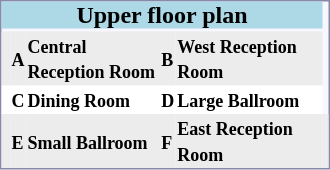<table style="margin: 0 0 1em 1em; width:220px; border: 1px solid #8888aa; background: #f7f8ff;" align=right cellpadding=1 cellspacing=0>
<tr>
<th style="padding: 0 1px 0 1px; background:#ADD8E6" align="center" colspan="5">Upper floor plan</th>
</tr>
<tr>
<td align="center" colspan="5"></td>
</tr>
<tr style="font-size: 90%; padding-left: 5px; background: #ececec" align="left">
<th width="3%"></th>
<th width="1%"><small><strong>A</strong></small></th>
<th width="45%"><small><strong>Central Reception Room</strong></small></th>
<th width="1%"><small><strong>B</strong></small></th>
<th width="50%"><small><strong>West Reception Room</strong></small></th>
</tr>
<tr style="font-size: 90%; padding-left: 25px; background: #fff;" align="left">
<td></td>
<td><small><strong>C</strong></small></td>
<td><small><strong>Dining Room</strong></small></td>
<td><small><strong>D</strong></small></td>
<td><small><strong>Large Ballroom</strong></small></td>
</tr>
<tr style="font-size: 90%; padding-left: 5px; background: #ececec;">
<td></td>
<td><small><strong>E</strong></small></td>
<td><small><strong>Small Ballroom</strong></small></td>
<td><small><strong>F</strong></small></td>
<td><small><strong>East Reception Room</strong></small></td>
<td></td>
<td></td>
</tr>
</table>
